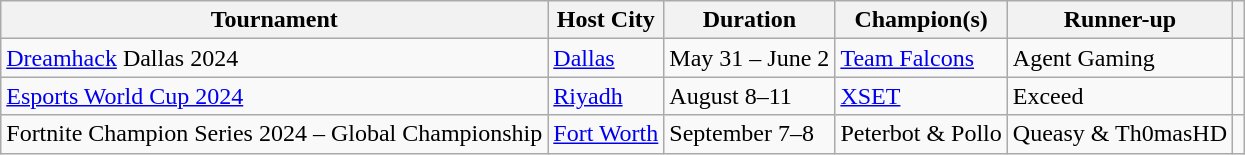<table class="wikitable">
<tr>
<th>Tournament</th>
<th>Host City</th>
<th>Duration</th>
<th>Champion(s)</th>
<th>Runner-up</th>
<th></th>
</tr>
<tr>
<td><a href='#'>Dreamhack</a> Dallas 2024</td>
<td> <a href='#'>Dallas</a></td>
<td>May 31 – June 2</td>
<td><a href='#'>Team Falcons</a></td>
<td>Agent Gaming</td>
<td></td>
</tr>
<tr>
<td><a href='#'>Esports World Cup 2024</a></td>
<td> <a href='#'>Riyadh</a></td>
<td>August 8–11</td>
<td><a href='#'>XSET</a></td>
<td>Exceed</td>
<td></td>
</tr>
<tr>
<td>Fortnite Champion Series 2024 – Global Championship</td>
<td> <a href='#'>Fort Worth</a></td>
<td>September 7–8</td>
<td>Peterbot & Pollo</td>
<td>Queasy & Th0masHD</td>
<td></td>
</tr>
</table>
